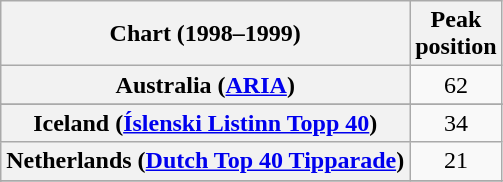<table class="wikitable sortable plainrowheaders" style="text-align:center">
<tr>
<th>Chart (1998–1999)</th>
<th>Peak<br>position</th>
</tr>
<tr>
<th scope="row">Australia (<a href='#'>ARIA</a>)</th>
<td>62</td>
</tr>
<tr>
</tr>
<tr>
</tr>
<tr>
</tr>
<tr>
</tr>
<tr>
<th scope="row">Iceland (<a href='#'>Íslenski Listinn Topp 40</a>)</th>
<td>34</td>
</tr>
<tr>
<th scope="row">Netherlands (<a href='#'>Dutch Top 40 Tipparade</a>)</th>
<td>21</td>
</tr>
<tr>
</tr>
<tr>
</tr>
<tr>
</tr>
<tr>
</tr>
<tr>
</tr>
<tr>
</tr>
<tr>
</tr>
<tr>
</tr>
<tr>
</tr>
</table>
